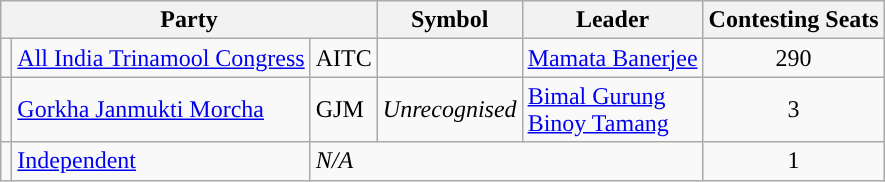<table class="wikitable">
<tr>
<th colspan="3">Party</th>
<th>Symbol</th>
<th>Leader</th>
<th>Contesting Seats</th>
</tr>
<tr>
<td></td>
<td><a href='#'>All India Trinamool Congress</a></td>
<td>AITC</td>
<td style="text-align:center"></td>
<td><a href='#'>Mamata Banerjee</a></td>
<td style="text-align:center">290</td>
</tr>
<tr>
<td></td>
<td><a href='#'>Gorkha Janmukti Morcha</a></td>
<td>GJM</td>
<td><em>Unrecognised</em></td>
<td><a href='#'>Bimal Gurung</a><br><a href='#'>Binoy Tamang</a></td>
<td style="text-align:center">3</td>
</tr>
<tr>
<td></td>
<td><a href='#'>Independent</a></td>
<td colspan="3"><em>N/A</em></td>
<td style="text-align:center">1</td>
</tr>
</table>
